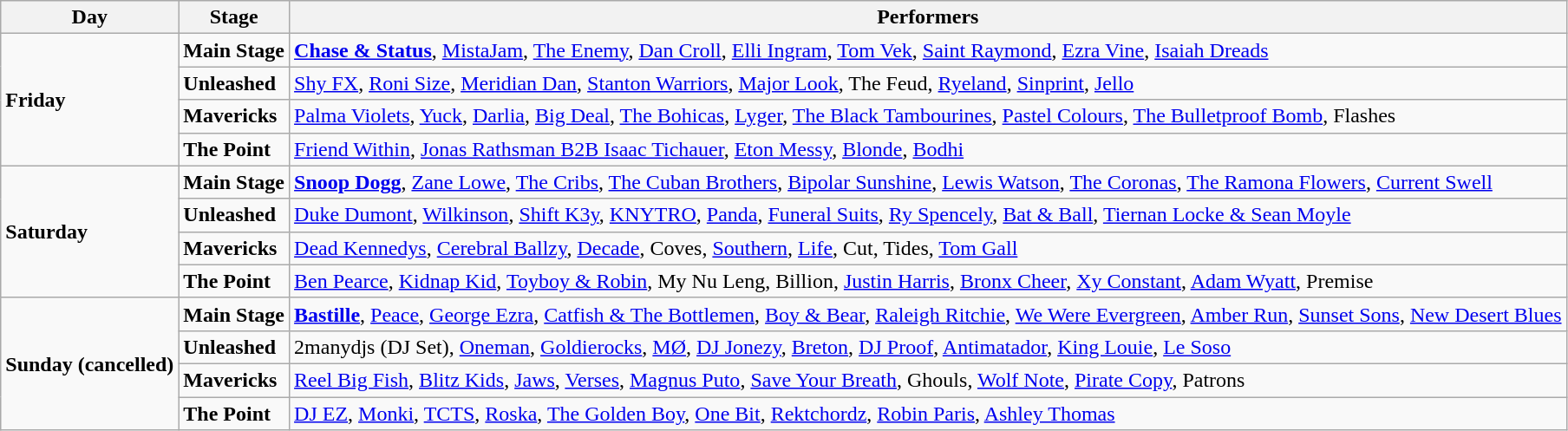<table class="wikitable">
<tr>
<th><strong>Day</strong></th>
<th><strong>Stage</strong></th>
<th><strong>Performers</strong></th>
</tr>
<tr>
<td rowspan="4"><strong>Friday</strong></td>
<td><strong>Main Stage</strong></td>
<td><strong><a href='#'>Chase & Status</a></strong>, <a href='#'>MistaJam</a>, <a href='#'>The Enemy</a>, <a href='#'>Dan Croll</a>, <a href='#'>Elli Ingram</a>, <a href='#'>Tom Vek</a>, <a href='#'>Saint Raymond</a>, <a href='#'>Ezra Vine</a>, <a href='#'>Isaiah Dreads</a></td>
</tr>
<tr>
<td><strong>Unleashed</strong></td>
<td><a href='#'>Shy FX</a>, <a href='#'>Roni Size</a>, <a href='#'>Meridian Dan</a>, <a href='#'>Stanton Warriors</a>, <a href='#'>Major Look</a>, The Feud, <a href='#'>Ryeland</a>, <a href='#'>Sinprint</a>, <a href='#'>Jello</a></td>
</tr>
<tr>
<td><strong>Mavericks</strong></td>
<td><a href='#'>Palma Violets</a>, <a href='#'>Yuck</a>, <a href='#'>Darlia</a>, <a href='#'>Big Deal</a>, <a href='#'>The Bohicas</a>, <a href='#'>Lyger</a>, <a href='#'>The Black Tambourines</a>, <a href='#'>Pastel Colours</a>, <a href='#'>The Bulletproof Bomb</a>, Flashes</td>
</tr>
<tr>
<td><strong>The Point</strong></td>
<td><a href='#'>Friend Within</a>, <a href='#'>Jonas Rathsman B2B Isaac Tichauer</a>, <a href='#'>Eton Messy</a>, <a href='#'>Blonde</a>, <a href='#'>Bodhi</a></td>
</tr>
<tr>
<td rowspan="4"><strong>Saturday</strong></td>
<td><strong>Main Stage</strong></td>
<td><strong><a href='#'>Snoop Dogg</a></strong>, <a href='#'>Zane Lowe</a>, <a href='#'>The Cribs</a>, <a href='#'>The Cuban Brothers</a>, <a href='#'>Bipolar Sunshine</a>, <a href='#'>Lewis Watson</a>, <a href='#'>The Coronas</a>, <a href='#'>The Ramona Flowers</a>, <a href='#'>Current Swell</a></td>
</tr>
<tr>
<td><strong>Unleashed</strong></td>
<td><a href='#'>Duke Dumont</a>, <a href='#'>Wilkinson</a>, <a href='#'>Shift K3y</a>, <a href='#'>KNYTRO</a>, <a href='#'>Panda</a>, <a href='#'>Funeral Suits</a>, <a href='#'>Ry Spencely</a>, <a href='#'>Bat & Ball</a>, <a href='#'>Tiernan Locke & Sean Moyle</a></td>
</tr>
<tr>
<td><strong>Mavericks</strong></td>
<td><a href='#'>Dead Kennedys</a>, <a href='#'>Cerebral Ballzy</a>, <a href='#'>Decade</a>, Coves, <a href='#'>Southern</a>, <a href='#'>Life</a>, Cut, Tides, <a href='#'>Tom Gall</a></td>
</tr>
<tr>
<td><strong>The Point</strong></td>
<td><a href='#'>Ben Pearce</a>, <a href='#'>Kidnap Kid</a>, <a href='#'>Toyboy & Robin</a>, My Nu Leng, Billion, <a href='#'>Justin Harris</a>, <a href='#'>Bronx Cheer</a>, <a href='#'>Xy Constant</a>, <a href='#'>Adam Wyatt</a>, Premise</td>
</tr>
<tr>
<td rowspan="4"><strong>Sunday (cancelled)</strong></td>
<td><strong>Main Stage</strong></td>
<td><strong><a href='#'>Bastille</a></strong>, <a href='#'>Peace</a>, <a href='#'>George Ezra</a>, <a href='#'>Catfish & The Bottlemen</a>, <a href='#'>Boy & Bear</a>, <a href='#'>Raleigh Ritchie</a>, <a href='#'>We Were Evergreen</a>, <a href='#'>Amber Run</a>, <a href='#'>Sunset Sons</a>, <a href='#'>New Desert Blues</a></td>
</tr>
<tr>
<td><strong>Unleashed</strong></td>
<td>2manydjs (DJ Set), <a href='#'>Oneman</a>, <a href='#'>Goldierocks</a>, <a href='#'>MØ</a>, <a href='#'>DJ Jonezy</a>, <a href='#'>Breton</a>, <a href='#'>DJ Proof</a>, <a href='#'>Antimatador</a>, <a href='#'>King Louie</a>, <a href='#'>Le Soso</a></td>
</tr>
<tr>
<td><strong>Mavericks</strong></td>
<td><a href='#'>Reel Big Fish</a>, <a href='#'>Blitz Kids</a>, <a href='#'>Jaws</a>, <a href='#'>Verses</a>, <a href='#'>Magnus Puto</a>, <a href='#'>Save Your Breath</a>, Ghouls, <a href='#'>Wolf Note</a>, <a href='#'>Pirate Copy</a>, Patrons</td>
</tr>
<tr>
<td><strong>The Point</strong></td>
<td><a href='#'>DJ EZ</a>, <a href='#'>Monki</a>, <a href='#'>TCTS</a>, <a href='#'>Roska</a>, <a href='#'>The Golden Boy</a>, <a href='#'>One Bit</a>, <a href='#'>Rektchordz</a>, <a href='#'>Robin Paris</a>, <a href='#'>Ashley Thomas</a></td>
</tr>
</table>
